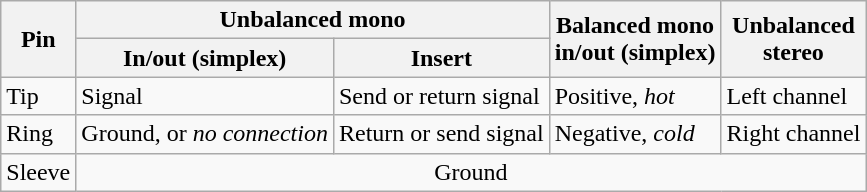<table class="wikitable">
<tr>
<th rowspan=2>Pin</th>
<th colspan=2>Unbalanced mono</th>
<th rowspan=2>Balanced mono <br>in/out (simplex)</th>
<th rowspan=2>Unbalanced <br>stereo</th>
</tr>
<tr>
<th>In/out (simplex)</th>
<th>Insert</th>
</tr>
<tr>
<td>Tip</td>
<td>Signal</td>
<td>Send or return signal</td>
<td>Positive, <em>hot</em></td>
<td>Left channel</td>
</tr>
<tr>
<td>Ring</td>
<td>Ground, or <em>no connection</em></td>
<td>Return or send signal</td>
<td>Negative, <em>cold</em></td>
<td>Right channel</td>
</tr>
<tr>
<td>Sleeve</td>
<td colspan="4" style="text-align:center;">Ground</td>
</tr>
</table>
